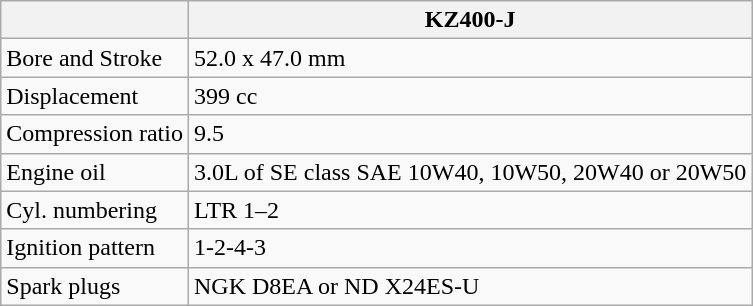<table class="wikitable">
<tr>
<th></th>
<th>KZ400-J</th>
</tr>
<tr>
<td>Bore and Stroke</td>
<td>52.0 x 47.0 mm</td>
</tr>
<tr>
<td>Displacement</td>
<td>399 cc</td>
</tr>
<tr>
<td>Compression ratio</td>
<td>9.5</td>
</tr>
<tr>
<td>Engine oil</td>
<td>3.0L of SE class SAE 10W40, 10W50, 20W40 or 20W50</td>
</tr>
<tr>
<td>Cyl. numbering</td>
<td>LTR 1–2</td>
</tr>
<tr>
<td>Ignition pattern</td>
<td>1-2-4-3</td>
</tr>
<tr>
<td>Spark plugs</td>
<td>NGK D8EA or ND X24ES-U</td>
</tr>
</table>
